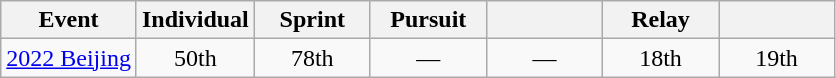<table class="wikitable" style="text-align: center;">
<tr ">
<th>Event</th>
<th style="width:70px;">Individual</th>
<th style="width:70px;">Sprint</th>
<th style="width:70px;">Pursuit</th>
<th style="width:70px;"></th>
<th style="width:70px;">Relay</th>
<th style="width:70px;"></th>
</tr>
<tr>
<td align="left"> <a href='#'>2022 Beijing</a></td>
<td>50th</td>
<td>78th</td>
<td>—</td>
<td>—</td>
<td>18th</td>
<td>19th</td>
</tr>
</table>
